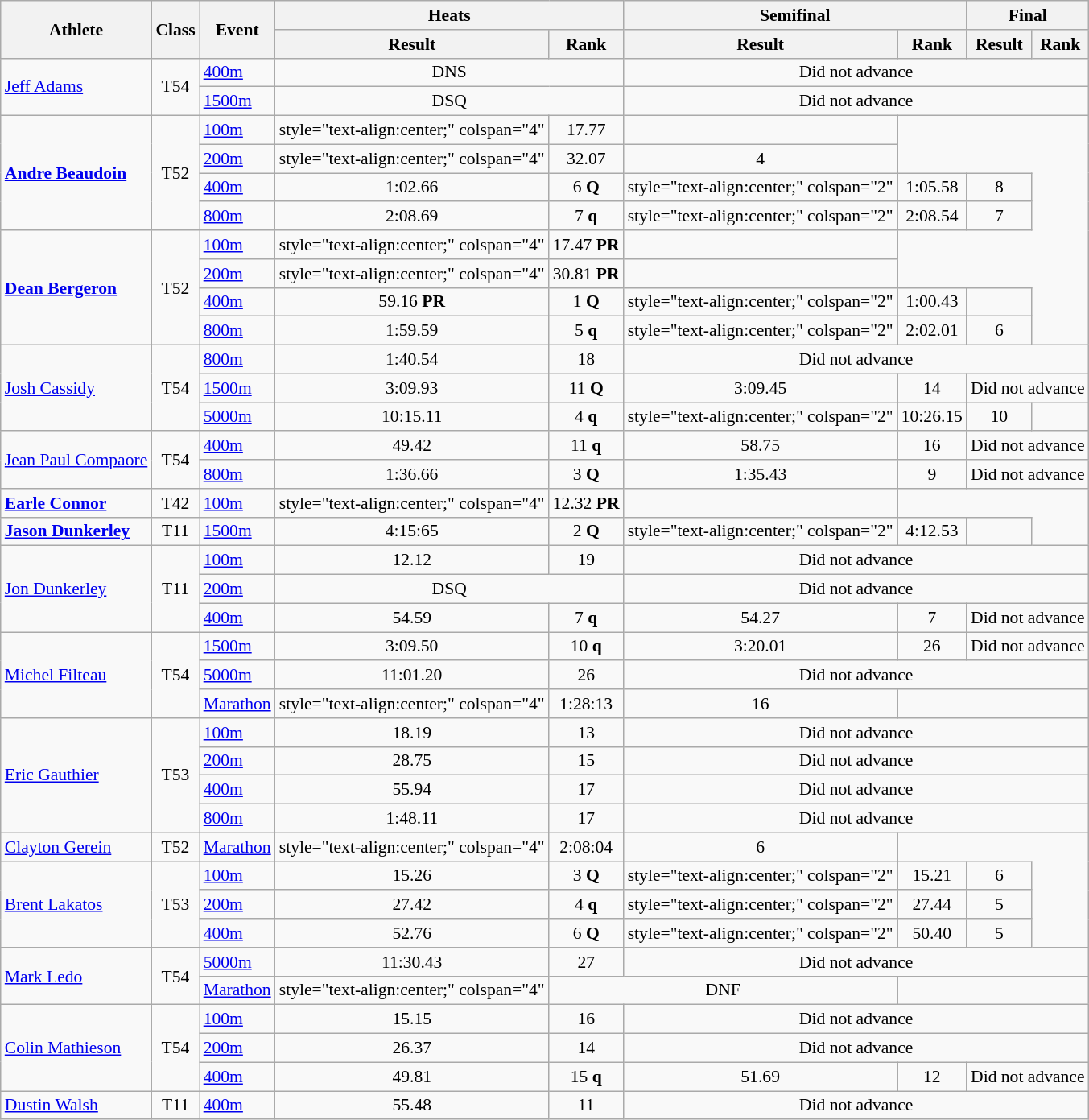<table class=wikitable style="font-size:90%">
<tr>
<th rowspan="2">Athlete</th>
<th rowspan="2">Class</th>
<th rowspan="2">Event</th>
<th colspan="2">Heats</th>
<th colspan="2">Semifinal</th>
<th colspan="2">Final</th>
</tr>
<tr>
<th>Result</th>
<th>Rank</th>
<th>Result</th>
<th>Rank</th>
<th>Result</th>
<th>Rank</th>
</tr>
<tr>
<td rowspan="2"><a href='#'>Jeff Adams</a></td>
<td rowspan="2" style="text-align:center;">T54</td>
<td><a href='#'>400m</a></td>
<td style="text-align:center;" colspan="2">DNS</td>
<td style="text-align:center;" colspan="4">Did not advance</td>
</tr>
<tr>
<td><a href='#'>1500m</a></td>
<td style="text-align:center;" colspan="2">DSQ</td>
<td style="text-align:center;" colspan="4">Did not advance</td>
</tr>
<tr>
<td rowspan="4"><strong><a href='#'>Andre Beaudoin</a></strong></td>
<td rowspan="4" style="text-align:center;">T52</td>
<td><a href='#'>100m</a></td>
<td>style="text-align:center;" colspan="4" </td>
<td style="text-align:center;">17.77</td>
<td style="text-align:center;"></td>
</tr>
<tr>
<td><a href='#'>200m</a></td>
<td>style="text-align:center;" colspan="4" </td>
<td style="text-align:center;">32.07</td>
<td style="text-align:center;">4</td>
</tr>
<tr>
<td><a href='#'>400m</a></td>
<td style="text-align:center;">1:02.66</td>
<td style="text-align:center;">6 <strong>Q</strong></td>
<td>style="text-align:center;" colspan="2" </td>
<td style="text-align:center;">1:05.58</td>
<td style="text-align:center;">8</td>
</tr>
<tr>
<td><a href='#'>800m</a></td>
<td style="text-align:center;">2:08.69</td>
<td style="text-align:center;">7 <strong>q</strong></td>
<td>style="text-align:center;" colspan="2" </td>
<td style="text-align:center;">2:08.54</td>
<td style="text-align:center;">7</td>
</tr>
<tr>
<td rowspan="4"><strong><a href='#'>Dean Bergeron</a></strong></td>
<td rowspan="4" style="text-align:center;">T52</td>
<td><a href='#'>100m</a></td>
<td>style="text-align:center;" colspan="4" </td>
<td style="text-align:center;">17.47 <strong>PR</strong></td>
<td style="text-align:center;"></td>
</tr>
<tr>
<td><a href='#'>200m</a></td>
<td>style="text-align:center;" colspan="4" </td>
<td style="text-align:center;">30.81 <strong>PR</strong></td>
<td style="text-align:center;"></td>
</tr>
<tr>
<td><a href='#'>400m</a></td>
<td style="text-align:center;">59.16 <strong>PR</strong></td>
<td style="text-align:center;">1 <strong>Q</strong></td>
<td>style="text-align:center;" colspan="2" </td>
<td style="text-align:center;">1:00.43</td>
<td style="text-align:center;"></td>
</tr>
<tr>
<td><a href='#'>800m</a></td>
<td style="text-align:center;">1:59.59</td>
<td style="text-align:center;">5 <strong>q</strong></td>
<td>style="text-align:center;" colspan="2" </td>
<td style="text-align:center;">2:02.01</td>
<td style="text-align:center;">6</td>
</tr>
<tr>
<td rowspan="3"><a href='#'>Josh Cassidy</a></td>
<td rowspan="3" style="text-align:center;">T54</td>
<td><a href='#'>800m</a></td>
<td style="text-align:center;">1:40.54</td>
<td style="text-align:center;">18</td>
<td style="text-align:center;" colspan="4">Did not advance</td>
</tr>
<tr>
<td><a href='#'>1500m</a></td>
<td style="text-align:center;">3:09.93</td>
<td style="text-align:center;">11 <strong>Q</strong></td>
<td style="text-align:center;">3:09.45</td>
<td style="text-align:center;">14</td>
<td style="text-align:center;" colspan="2">Did not advance</td>
</tr>
<tr>
<td><a href='#'>5000m</a></td>
<td style="text-align:center;">10:15.11</td>
<td style="text-align:center;">4 <strong>q</strong></td>
<td>style="text-align:center;" colspan="2" </td>
<td style="text-align:center;">10:26.15</td>
<td style="text-align:center;">10</td>
</tr>
<tr>
<td rowspan="2"><a href='#'>Jean Paul Compaore</a></td>
<td rowspan="2" style="text-align:center;">T54</td>
<td><a href='#'>400m</a></td>
<td style="text-align:center;">49.42</td>
<td style="text-align:center;">11 <strong>q</strong></td>
<td style="text-align:center;">58.75</td>
<td style="text-align:center;">16</td>
<td style="text-align:center;" colspan="2">Did not advance</td>
</tr>
<tr>
<td><a href='#'>800m</a></td>
<td style="text-align:center;">1:36.66</td>
<td style="text-align:center;">3 <strong>Q</strong></td>
<td style="text-align:center;">1:35.43</td>
<td style="text-align:center;">9</td>
<td style="text-align:center;" colspan="2">Did not advance</td>
</tr>
<tr>
<td><strong><a href='#'>Earle Connor</a></strong></td>
<td style="text-align:center;">T42</td>
<td><a href='#'>100m</a></td>
<td>style="text-align:center;" colspan="4" </td>
<td style="text-align:center;">12.32 <strong>PR</strong></td>
<td style="text-align:center;"></td>
</tr>
<tr>
<td><strong><a href='#'>Jason Dunkerley</a></strong></td>
<td style="text-align:center;">T11</td>
<td><a href='#'>1500m</a></td>
<td style="text-align:center;">4:15:65</td>
<td style="text-align:center;">2 <strong>Q</strong></td>
<td>style="text-align:center;" colspan="2" </td>
<td style="text-align:center;">4:12.53</td>
<td style="text-align:center;"></td>
</tr>
<tr>
<td rowspan="3"><a href='#'>Jon Dunkerley</a></td>
<td rowspan="3" style="text-align:center;">T11</td>
<td><a href='#'>100m</a></td>
<td style="text-align:center;">12.12</td>
<td style="text-align:center;">19</td>
<td style="text-align:center;" colspan="4">Did not advance</td>
</tr>
<tr>
<td><a href='#'>200m</a></td>
<td style="text-align:center;" colspan="2">DSQ</td>
<td style="text-align:center;" colspan="4">Did not advance</td>
</tr>
<tr>
<td><a href='#'>400m</a></td>
<td style="text-align:center;">54.59</td>
<td style="text-align:center;">7 <strong>q</strong></td>
<td style="text-align:center;">54.27</td>
<td style="text-align:center;">7</td>
<td style="text-align:center;" colspan="2">Did not advance</td>
</tr>
<tr>
<td rowspan="3"><a href='#'>Michel Filteau</a></td>
<td rowspan="3" style="text-align:center;">T54</td>
<td><a href='#'>1500m</a></td>
<td style="text-align:center;">3:09.50</td>
<td style="text-align:center;">10 <strong>q</strong></td>
<td style="text-align:center;">3:20.01</td>
<td style="text-align:center;">26</td>
<td style="text-align:center;" colspan="2">Did not advance</td>
</tr>
<tr>
<td><a href='#'>5000m</a></td>
<td style="text-align:center;">11:01.20</td>
<td style="text-align:center;">26</td>
<td style="text-align:center;" colspan="4">Did not advance</td>
</tr>
<tr>
<td><a href='#'>Marathon</a></td>
<td>style="text-align:center;" colspan="4" </td>
<td style="text-align:center;">1:28:13</td>
<td style="text-align:center;">16</td>
</tr>
<tr>
<td rowspan="4"><a href='#'>Eric Gauthier</a></td>
<td rowspan="4" style="text-align:center;">T53</td>
<td><a href='#'>100m</a></td>
<td style="text-align:center;">18.19</td>
<td style="text-align:center;">13</td>
<td style="text-align:center;" colspan="4">Did not advance</td>
</tr>
<tr>
<td><a href='#'>200m</a></td>
<td style="text-align:center;">28.75</td>
<td style="text-align:center;">15</td>
<td style="text-align:center;" colspan="4">Did not advance</td>
</tr>
<tr>
<td><a href='#'>400m</a></td>
<td style="text-align:center;">55.94</td>
<td style="text-align:center;">17</td>
<td style="text-align:center;" colspan="4">Did not advance</td>
</tr>
<tr>
<td><a href='#'>800m</a></td>
<td style="text-align:center;">1:48.11</td>
<td style="text-align:center;">17</td>
<td style="text-align:center;" colspan="4">Did not advance</td>
</tr>
<tr>
<td><a href='#'>Clayton Gerein</a></td>
<td style="text-align:center;">T52</td>
<td><a href='#'>Marathon</a></td>
<td>style="text-align:center;" colspan="4" </td>
<td style="text-align:center;">2:08:04</td>
<td style="text-align:center;">6</td>
</tr>
<tr>
<td rowspan="3"><a href='#'>Brent Lakatos</a></td>
<td rowspan="3" style="text-align:center;">T53</td>
<td><a href='#'>100m</a></td>
<td style="text-align:center;">15.26</td>
<td style="text-align:center;">3 <strong>Q</strong></td>
<td>style="text-align:center;" colspan="2" </td>
<td style="text-align:center;">15.21</td>
<td style="text-align:center;">6</td>
</tr>
<tr>
<td><a href='#'>200m</a></td>
<td style="text-align:center;">27.42</td>
<td style="text-align:center;">4 <strong>q</strong></td>
<td>style="text-align:center;" colspan="2" </td>
<td style="text-align:center;">27.44</td>
<td style="text-align:center;">5</td>
</tr>
<tr>
<td><a href='#'>400m</a></td>
<td style="text-align:center;">52.76</td>
<td style="text-align:center;">6 <strong>Q</strong></td>
<td>style="text-align:center;" colspan="2" </td>
<td style="text-align:center;">50.40</td>
<td style="text-align:center;">5</td>
</tr>
<tr>
<td rowspan="2"><a href='#'>Mark Ledo</a></td>
<td rowspan="2" style="text-align:center;">T54</td>
<td><a href='#'>5000m</a></td>
<td style="text-align:center;">11:30.43</td>
<td style="text-align:center;">27</td>
<td style="text-align:center;" colspan="4">Did not advance</td>
</tr>
<tr>
<td><a href='#'>Marathon</a></td>
<td>style="text-align:center;" colspan="4" </td>
<td style="text-align:center;" colspan="2">DNF</td>
</tr>
<tr>
<td rowspan="3"><a href='#'>Colin Mathieson</a></td>
<td rowspan="3" style="text-align:center;">T54</td>
<td><a href='#'>100m</a></td>
<td style="text-align:center;">15.15</td>
<td style="text-align:center;">16</td>
<td style="text-align:center;" colspan="4">Did not advance</td>
</tr>
<tr>
<td><a href='#'>200m</a></td>
<td style="text-align:center;">26.37</td>
<td style="text-align:center;">14</td>
<td style="text-align:center;" colspan="4">Did not advance</td>
</tr>
<tr>
<td><a href='#'>400m</a></td>
<td style="text-align:center;">49.81</td>
<td style="text-align:center;">15 <strong>q</strong></td>
<td style="text-align:center;">51.69</td>
<td style="text-align:center;">12</td>
<td style="text-align:center;" colspan="2">Did not advance</td>
</tr>
<tr>
<td><a href='#'>Dustin Walsh</a></td>
<td style="text-align:center;">T11</td>
<td><a href='#'>400m</a></td>
<td style="text-align:center;">55.48</td>
<td style="text-align:center;">11</td>
<td style="text-align:center;" colspan="4">Did not advance</td>
</tr>
</table>
